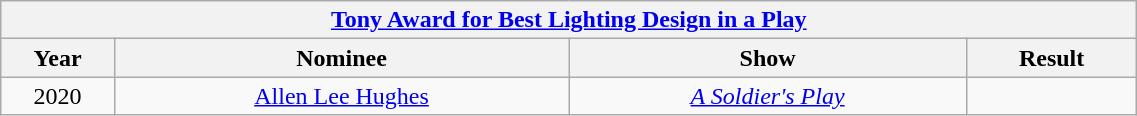<table class="wikitable" width="60%" style="text-align: center">
<tr>
<th colspan="4"><a href='#'>Tony Award for Best Lighting Design in a Play</a></th>
</tr>
<tr>
<th style="width:10%;">Year</th>
<th style="width:40%;">Nominee</th>
<th style="width:35%;">Show</th>
<th style="width:15%;">Result</th>
</tr>
<tr>
<td>2020</td>
<td><a href='#'>Allen Lee Hughes</a></td>
<td><em><a href='#'>A Soldier's Play</a></em></td>
<td></td>
</tr>
</table>
